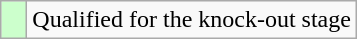<table class="wikitable">
<tr>
<td width=10px bgcolor="#ccffcc"></td>
<td>Qualified for the knock-out stage</td>
</tr>
</table>
